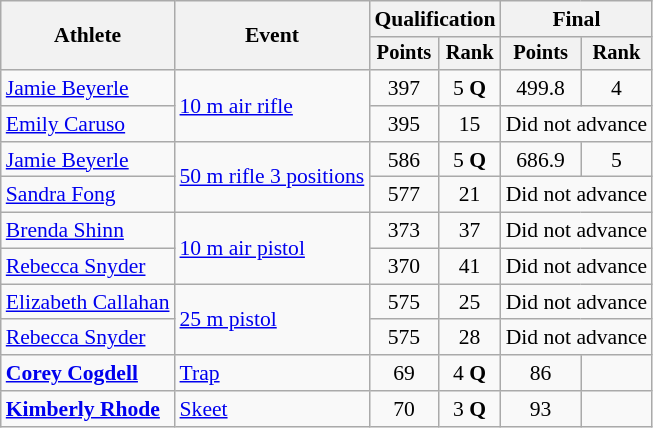<table class=wikitable style=font-size:90%;text-align:center>
<tr>
<th rowspan=2>Athlete</th>
<th rowspan=2>Event</th>
<th colspan=2>Qualification</th>
<th colspan=2>Final</th>
</tr>
<tr style=font-size:95%>
<th>Points</th>
<th>Rank</th>
<th>Points</th>
<th>Rank</th>
</tr>
<tr>
<td align=left><a href='#'>Jamie Beyerle</a></td>
<td align=left rowspan=2><a href='#'>10 m air rifle</a></td>
<td>397</td>
<td>5 <strong>Q</strong></td>
<td>499.8</td>
<td>4</td>
</tr>
<tr>
<td align=left><a href='#'>Emily Caruso</a></td>
<td>395</td>
<td>15</td>
<td colspan=2>Did not advance</td>
</tr>
<tr>
<td align=left><a href='#'>Jamie Beyerle</a></td>
<td align=left rowspan=2><a href='#'>50 m rifle 3 positions</a></td>
<td>586</td>
<td>5 <strong>Q</strong></td>
<td>686.9</td>
<td>5</td>
</tr>
<tr>
<td align=left><a href='#'>Sandra Fong</a></td>
<td>577</td>
<td>21</td>
<td colspan=2>Did not advance</td>
</tr>
<tr>
<td align=left><a href='#'>Brenda Shinn</a></td>
<td align=left rowspan=2><a href='#'>10 m air pistol</a></td>
<td>373</td>
<td>37</td>
<td colspan=2>Did not advance</td>
</tr>
<tr>
<td align=left><a href='#'>Rebecca Snyder</a></td>
<td>370</td>
<td>41</td>
<td colspan=2>Did not advance</td>
</tr>
<tr>
<td align=left><a href='#'>Elizabeth Callahan</a></td>
<td align=left rowspan=2><a href='#'>25 m pistol</a></td>
<td>575</td>
<td>25</td>
<td colspan=2>Did not advance</td>
</tr>
<tr>
<td align=left><a href='#'>Rebecca Snyder</a></td>
<td>575</td>
<td>28</td>
<td colspan=2>Did not advance</td>
</tr>
<tr>
<td align=left><strong><a href='#'>Corey Cogdell</a></strong></td>
<td align=left><a href='#'>Trap</a></td>
<td>69</td>
<td>4 <strong>Q</strong></td>
<td>86</td>
<td></td>
</tr>
<tr>
<td align=left><strong><a href='#'>Kimberly Rhode</a></strong></td>
<td align=left><a href='#'>Skeet</a></td>
<td>70</td>
<td>3 <strong>Q</strong></td>
<td>93 </td>
<td></td>
</tr>
</table>
